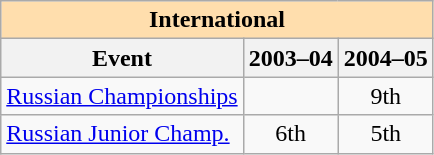<table class="wikitable" style="text-align:center">
<tr>
<th style="background-color: #ffdead; " colspan=3 align=center>International</th>
</tr>
<tr>
<th>Event</th>
<th>2003–04</th>
<th>2004–05</th>
</tr>
<tr>
<td align=left><a href='#'>Russian Championships</a></td>
<td></td>
<td>9th</td>
</tr>
<tr>
<td align=left><a href='#'>Russian Junior Champ.</a></td>
<td>6th</td>
<td>5th</td>
</tr>
</table>
